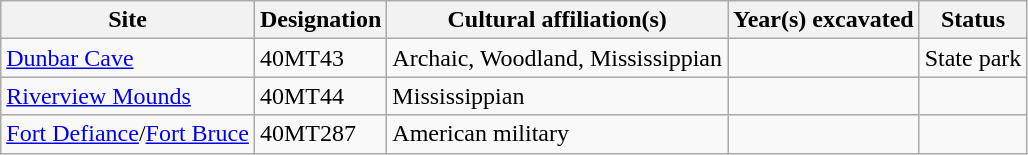<table class="wikitable">
<tr>
<th>Site</th>
<th>Designation</th>
<th>Cultural affiliation(s)</th>
<th>Year(s) excavated</th>
<th>Status</th>
</tr>
<tr>
<td><a href='#'>Dunbar Cave</a></td>
<td>40MT43</td>
<td>Archaic, Woodland, Mississippian</td>
<td></td>
<td>State park</td>
</tr>
<tr>
<td><a href='#'>Riverview Mounds</a></td>
<td>40MT44</td>
<td>Mississippian</td>
<td></td>
</tr>
<tr>
<td><a href='#'>Fort Defiance</a>/<a href='#'>Fort Bruce</a></td>
<td>40MT287</td>
<td>American military</td>
<td></td>
<td></td>
</tr>
</table>
